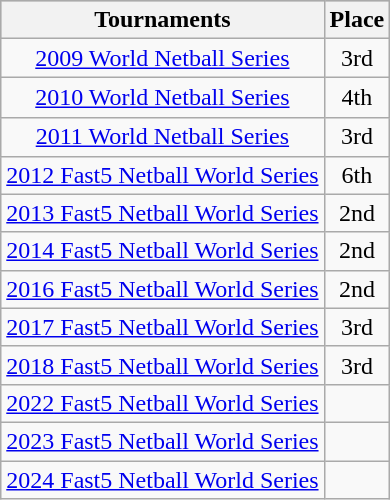<table class="wikitable collapsible" style="text-align:center;">
<tr style="background:silver;">
<th>Tournaments</th>
<th>Place</th>
</tr>
<tr>
<td><a href='#'>2009 World Netball Series</a></td>
<td>3rd</td>
</tr>
<tr style="line-height:1.25;">
<td><a href='#'>2010 World Netball Series</a></td>
<td>4th</td>
</tr>
<tr>
<td><a href='#'>2011 World Netball Series</a></td>
<td>3rd</td>
</tr>
<tr>
<td><a href='#'>2012 Fast5 Netball World Series</a></td>
<td>6th</td>
</tr>
<tr>
<td><a href='#'>2013 Fast5 Netball World Series</a></td>
<td>2nd</td>
</tr>
<tr>
<td><a href='#'>2014 Fast5 Netball World Series</a></td>
<td>2nd</td>
</tr>
<tr>
<td><a href='#'>2016 Fast5 Netball World Series</a></td>
<td>2nd</td>
</tr>
<tr>
<td><a href='#'>2017 Fast5 Netball World Series</a></td>
<td>3rd</td>
</tr>
<tr>
<td><a href='#'>2018 Fast5 Netball World Series</a></td>
<td>3rd</td>
</tr>
<tr>
<td><a href='#'>2022 Fast5 Netball World Series</a></td>
<td></td>
</tr>
<tr>
<td><a href='#'>2023 Fast5 Netball World Series</a></td>
<td></td>
</tr>
<tr>
<td><a href='#'>2024 Fast5 Netball World Series</a></td>
<td></td>
</tr>
</table>
